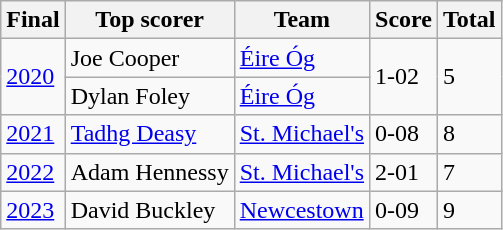<table class="wikitable sortable">
<tr>
<th>Final</th>
<th>Top scorer</th>
<th>Team</th>
<th>Score</th>
<th>Total</th>
</tr>
<tr>
<td rowspan="2"><a href='#'>2020</a></td>
<td style="text-align:left;">Joe Cooper</td>
<td style="text-align:left;"><a href='#'>Éire Óg</a></td>
<td rowspan="2">1-02</td>
<td rowspan="2">5</td>
</tr>
<tr>
<td style="text-align:left;">Dylan Foley</td>
<td style="text-align:left;"><a href='#'>Éire Óg</a></td>
</tr>
<tr>
<td><a href='#'>2021</a></td>
<td style="text-align:left;"><a href='#'>Tadhg Deasy</a></td>
<td style="text-align:left;"><a href='#'>St. Michael's</a></td>
<td>0-08</td>
<td>8</td>
</tr>
<tr>
<td><a href='#'>2022</a></td>
<td style="text-align:left;">Adam Hennessy</td>
<td style="text-align:left;"><a href='#'>St. Michael's</a></td>
<td>2-01</td>
<td>7</td>
</tr>
<tr>
<td><a href='#'>2023</a></td>
<td style="text-align:left;">David Buckley</td>
<td style="text-align:left;"><a href='#'>Newcestown</a></td>
<td>0-09</td>
<td>9</td>
</tr>
</table>
